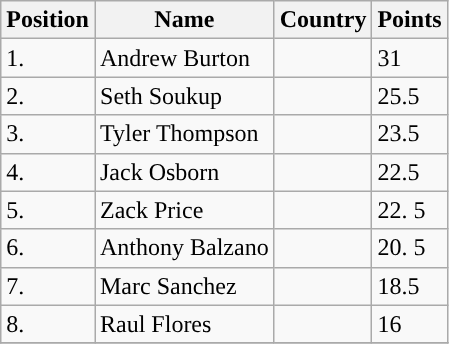<table class="wikitable sortable" style="display: inline-table">
<tr>
<th>Position</th>
<th>Name</th>
<th>Country</th>
<th>Points</th>
</tr>
<tr>
<td>1.</td>
<td>Andrew Burton</td>
<td></td>
<td>31</td>
</tr>
<tr>
<td>2.</td>
<td>Seth Soukup</td>
<td></td>
<td>25.5</td>
</tr>
<tr>
<td>3.</td>
<td>Tyler Thompson</td>
<td></td>
<td>23.5</td>
</tr>
<tr>
<td>4.</td>
<td>Jack Osborn</td>
<td></td>
<td>22.5</td>
</tr>
<tr>
<td>5.</td>
<td>Zack Price</td>
<td></td>
<td>22. 5</td>
</tr>
<tr>
<td>6.</td>
<td>Anthony Balzano</td>
<td></td>
<td>20. 5</td>
</tr>
<tr>
<td>7.</td>
<td>Marc Sanchez</td>
<td></td>
<td>18.5</td>
</tr>
<tr>
<td>8.</td>
<td>Raul Flores</td>
<td></td>
<td>16</td>
</tr>
<tr>
</tr>
</table>
